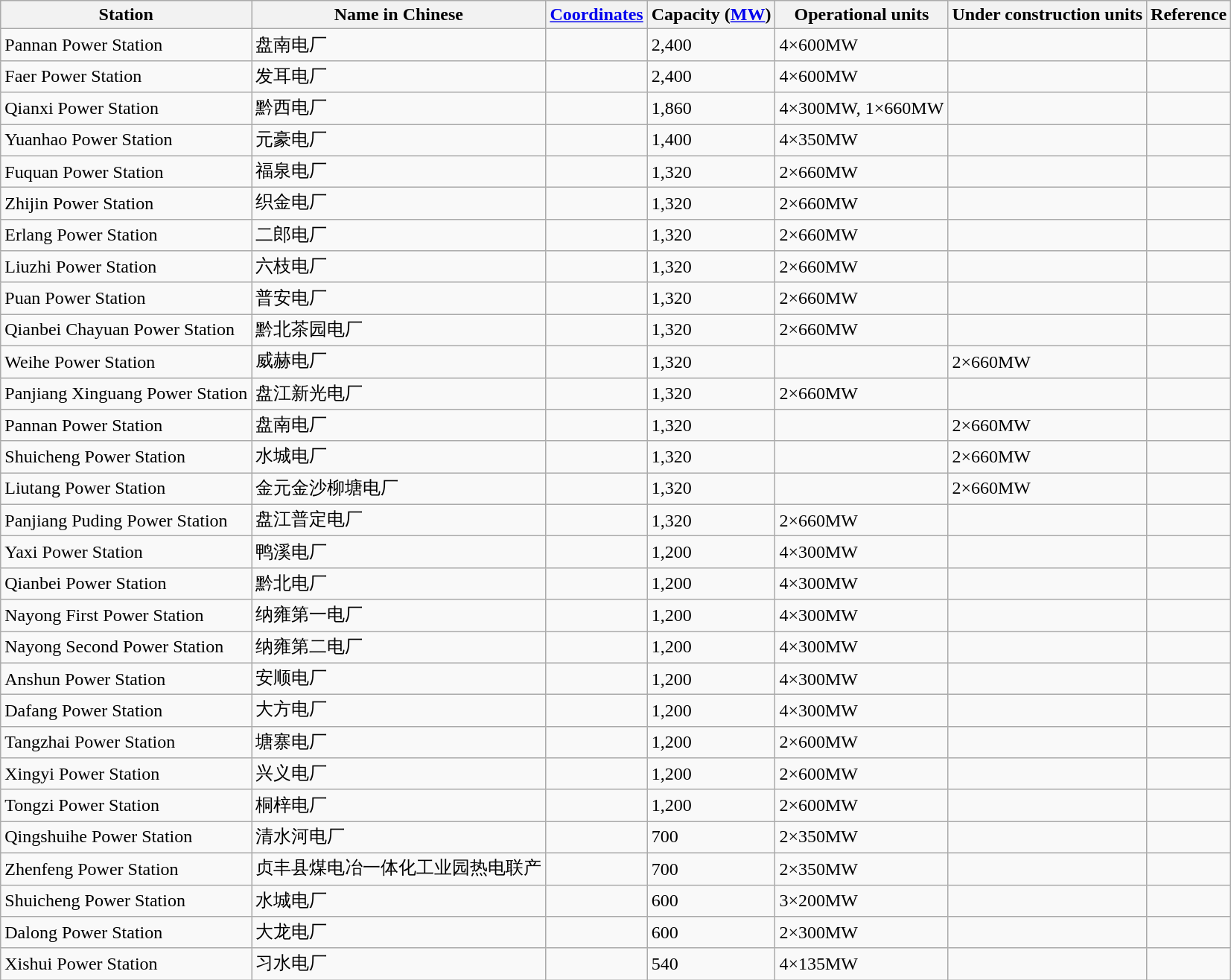<table class="wikitable sortable">
<tr>
<th>Station</th>
<th>Name in Chinese</th>
<th><a href='#'>Coordinates</a></th>
<th>Capacity (<a href='#'>MW</a>)</th>
<th>Operational units</th>
<th>Under construction units</th>
<th>Reference</th>
</tr>
<tr>
<td>Pannan Power Station</td>
<td>盘南电厂</td>
<td></td>
<td>2,400</td>
<td>4×600MW</td>
<td></td>
<td></td>
</tr>
<tr>
<td>Faer Power Station</td>
<td>发耳电厂</td>
<td></td>
<td>2,400</td>
<td>4×600MW</td>
<td></td>
<td></td>
</tr>
<tr>
<td>Qianxi Power Station</td>
<td>黔西电厂</td>
<td></td>
<td>1,860</td>
<td>4×300MW, 1×660MW</td>
<td></td>
<td></td>
</tr>
<tr>
<td>Yuanhao Power Station</td>
<td>元豪电厂</td>
<td></td>
<td>1,400</td>
<td>4×350MW</td>
<td></td>
<td></td>
</tr>
<tr>
<td>Fuquan Power Station</td>
<td>福泉电厂</td>
<td></td>
<td>1,320</td>
<td>2×660MW</td>
<td></td>
<td></td>
</tr>
<tr>
<td>Zhijin Power Station</td>
<td>织金电厂</td>
<td></td>
<td>1,320</td>
<td>2×660MW</td>
<td></td>
<td></td>
</tr>
<tr>
<td>Erlang Power Station</td>
<td>二郎电厂</td>
<td></td>
<td>1,320</td>
<td>2×660MW</td>
<td></td>
<td></td>
</tr>
<tr>
<td>Liuzhi Power Station</td>
<td>六枝电厂</td>
<td></td>
<td>1,320</td>
<td>2×660MW</td>
<td></td>
<td></td>
</tr>
<tr>
<td>Puan Power Station</td>
<td>普安电厂</td>
<td></td>
<td>1,320</td>
<td>2×660MW</td>
<td></td>
<td></td>
</tr>
<tr>
<td>Qianbei Chayuan Power Station</td>
<td>黔北茶园电厂</td>
<td></td>
<td>1,320</td>
<td>2×660MW</td>
<td></td>
<td></td>
</tr>
<tr>
<td>Weihe Power Station</td>
<td>威赫电厂</td>
<td></td>
<td>1,320</td>
<td></td>
<td>2×660MW</td>
<td></td>
</tr>
<tr>
<td>Panjiang Xinguang Power Station</td>
<td>盘江新光电厂</td>
<td></td>
<td>1,320</td>
<td>2×660MW</td>
<td></td>
<td></td>
</tr>
<tr>
<td>Pannan Power Station</td>
<td>盘南电厂</td>
<td></td>
<td>1,320</td>
<td></td>
<td>2×660MW</td>
<td></td>
</tr>
<tr>
<td>Shuicheng Power Station</td>
<td>水城电厂</td>
<td></td>
<td>1,320</td>
<td></td>
<td>2×660MW</td>
<td></td>
</tr>
<tr>
<td>Liutang Power Station</td>
<td>金元金沙柳塘电厂</td>
<td></td>
<td>1,320</td>
<td></td>
<td>2×660MW</td>
<td></td>
</tr>
<tr>
<td>Panjiang Puding Power Station</td>
<td>盘江普定电厂</td>
<td></td>
<td>1,320</td>
<td>2×660MW</td>
<td></td>
<td></td>
</tr>
<tr>
<td>Yaxi Power Station</td>
<td>鸭溪电厂</td>
<td></td>
<td>1,200</td>
<td>4×300MW</td>
<td></td>
<td></td>
</tr>
<tr>
<td>Qianbei Power Station</td>
<td>黔北电厂</td>
<td></td>
<td>1,200</td>
<td>4×300MW</td>
<td></td>
<td></td>
</tr>
<tr>
<td>Nayong First Power Station</td>
<td>纳雍第一电厂</td>
<td></td>
<td>1,200</td>
<td>4×300MW</td>
<td></td>
<td></td>
</tr>
<tr>
<td>Nayong Second Power Station</td>
<td>纳雍第二电厂</td>
<td></td>
<td>1,200</td>
<td>4×300MW</td>
<td></td>
<td></td>
</tr>
<tr>
<td>Anshun Power Station</td>
<td>安顺电厂</td>
<td></td>
<td>1,200</td>
<td>4×300MW</td>
<td></td>
<td></td>
</tr>
<tr>
<td>Dafang Power Station</td>
<td>大方电厂</td>
<td></td>
<td>1,200</td>
<td>4×300MW</td>
<td></td>
<td></td>
</tr>
<tr>
<td>Tangzhai Power Station</td>
<td>塘寨电厂</td>
<td></td>
<td>1,200</td>
<td>2×600MW</td>
<td></td>
<td></td>
</tr>
<tr>
<td>Xingyi Power Station</td>
<td>兴义电厂</td>
<td></td>
<td>1,200</td>
<td>2×600MW</td>
<td></td>
<td></td>
</tr>
<tr>
<td>Tongzi Power Station</td>
<td>桐梓电厂</td>
<td></td>
<td>1,200</td>
<td>2×600MW</td>
<td></td>
<td></td>
</tr>
<tr>
<td>Qingshuihe Power Station</td>
<td>清水河电厂</td>
<td></td>
<td>700</td>
<td>2×350MW</td>
<td></td>
<td></td>
</tr>
<tr>
<td>Zhenfeng Power Station</td>
<td>贞丰县煤电冶一体化工业园热电联产</td>
<td></td>
<td>700</td>
<td>2×350MW</td>
<td></td>
<td></td>
</tr>
<tr>
<td>Shuicheng Power Station</td>
<td>水城电厂</td>
<td></td>
<td>600</td>
<td>3×200MW</td>
<td></td>
<td></td>
</tr>
<tr>
<td>Dalong Power Station</td>
<td>大龙电厂</td>
<td></td>
<td>600</td>
<td>2×300MW</td>
<td></td>
<td></td>
</tr>
<tr>
<td>Xishui Power Station</td>
<td>习水电厂</td>
<td></td>
<td>540</td>
<td>4×135MW</td>
<td></td>
<td></td>
</tr>
</table>
